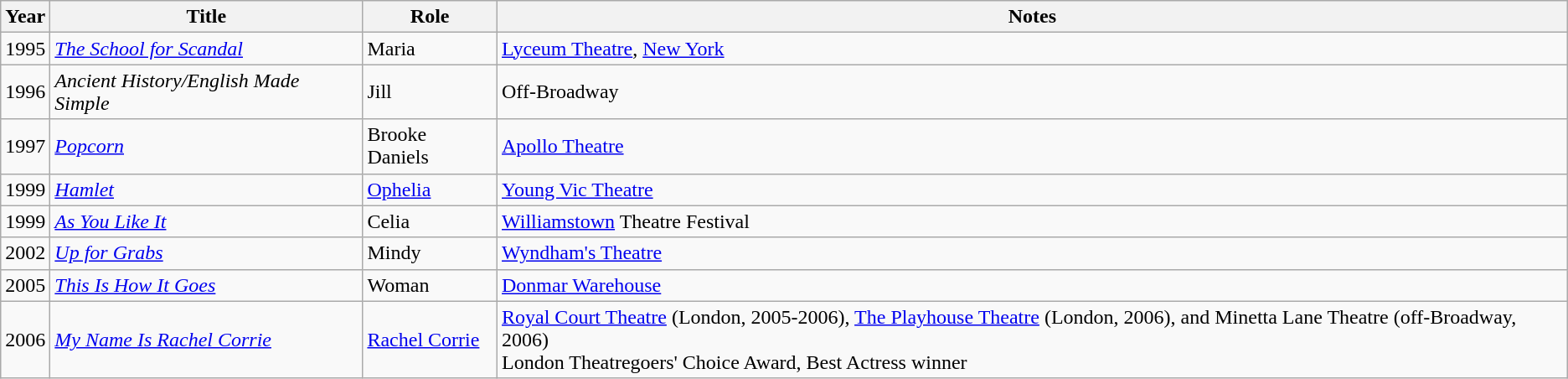<table class="wikitable sortable">
<tr>
<th>Year</th>
<th>Title</th>
<th>Role</th>
<th class="unsortable">Notes</th>
</tr>
<tr>
<td>1995</td>
<td><em><a href='#'>The School for Scandal</a></em></td>
<td>Maria</td>
<td><a href='#'>Lyceum Theatre</a>, <a href='#'>New York</a></td>
</tr>
<tr>
<td>1996</td>
<td><em>Ancient History/English Made Simple</em></td>
<td>Jill</td>
<td>Off-Broadway</td>
</tr>
<tr>
<td>1997</td>
<td><em><a href='#'>Popcorn</a></em></td>
<td>Brooke Daniels</td>
<td><a href='#'>Apollo Theatre</a></td>
</tr>
<tr>
<td>1999</td>
<td><em><a href='#'>Hamlet</a></em></td>
<td><a href='#'>Ophelia</a></td>
<td><a href='#'>Young Vic Theatre</a></td>
</tr>
<tr>
<td>1999</td>
<td><em><a href='#'>As You Like It</a></em></td>
<td>Celia</td>
<td><a href='#'>Williamstown</a> Theatre Festival</td>
</tr>
<tr>
<td>2002</td>
<td><em><a href='#'>Up for Grabs</a></em></td>
<td>Mindy</td>
<td><a href='#'>Wyndham's Theatre</a></td>
</tr>
<tr>
<td>2005</td>
<td><em><a href='#'>This Is How It Goes</a></em></td>
<td>Woman</td>
<td><a href='#'>Donmar Warehouse</a></td>
</tr>
<tr>
<td>2006</td>
<td><em><a href='#'>My Name Is Rachel Corrie</a></em></td>
<td><a href='#'>Rachel Corrie</a></td>
<td><a href='#'>Royal Court Theatre</a> (London, 2005-2006), <a href='#'>The Playhouse Theatre</a>  (London, 2006), and Minetta Lane Theatre (off-Broadway, 2006)<br>London Theatregoers' Choice Award, Best Actress winner</td>
</tr>
</table>
